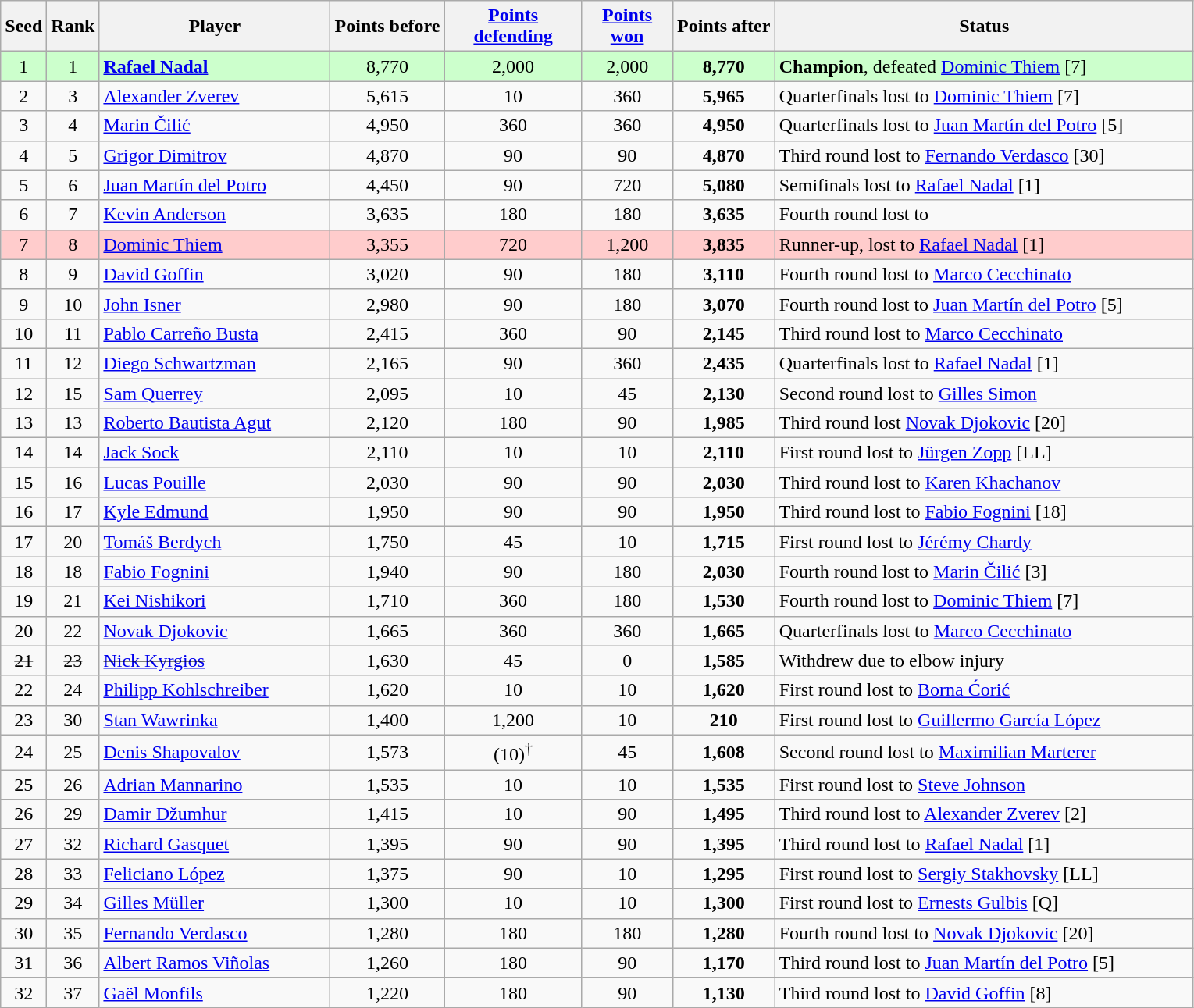<table class="wikitable sortable collapsible uncollapsed">
<tr>
<th style="width:30px;">Seed</th>
<th style="width:30px;">Rank</th>
<th style="width:190px;">Player</th>
<th style="width:90px;">Points before</th>
<th style="width:110px;"><a href='#'>Points defending</a></th>
<th style="width:70px;"><a href='#'>Points won</a></th>
<th style="width:80px;">Points after</th>
<th style="width:350px;">Status</th>
</tr>
<tr style="background:#cfc;">
<td style="text-align:center;">1</td>
<td style="text-align:center;">1</td>
<td> <strong><a href='#'>Rafael Nadal</a></strong></td>
<td style="text-align:center;">8,770</td>
<td style="text-align:center;">2,000</td>
<td style="text-align:center;">2,000</td>
<td style="text-align:center;"><strong>8,770</strong></td>
<td><strong>Champion</strong>, defeated  <a href='#'>Dominic Thiem</a> [7]</td>
</tr>
<tr>
<td style="text-align:center;">2</td>
<td style="text-align:center;">3</td>
<td> <a href='#'>Alexander Zverev</a></td>
<td style="text-align:center;">5,615</td>
<td style="text-align:center;">10</td>
<td style="text-align:center;">360</td>
<td style="text-align:center;"><strong>5,965</strong></td>
<td>Quarterfinals lost to  <a href='#'>Dominic Thiem</a> [7]</td>
</tr>
<tr>
<td style="text-align:center;">3</td>
<td style="text-align:center;">4</td>
<td> <a href='#'>Marin Čilić</a></td>
<td style="text-align:center;">4,950</td>
<td style="text-align:center;">360</td>
<td style="text-align:center;">360</td>
<td style="text-align:center;"><strong>4,950</strong></td>
<td>Quarterfinals lost to  <a href='#'>Juan Martín del Potro</a> [5]</td>
</tr>
<tr>
<td style="text-align:center;">4</td>
<td style="text-align:center;">5</td>
<td> <a href='#'>Grigor Dimitrov</a></td>
<td style="text-align:center;">4,870</td>
<td style="text-align:center;">90</td>
<td style="text-align:center;">90</td>
<td style="text-align:center;"><strong>4,870</strong></td>
<td>Third round lost to  <a href='#'>Fernando Verdasco</a> [30]</td>
</tr>
<tr>
<td style="text-align:center;">5</td>
<td style="text-align:center;">6</td>
<td> <a href='#'>Juan Martín del Potro</a></td>
<td style="text-align:center;">4,450</td>
<td style="text-align:center;">90</td>
<td style="text-align:center;">720</td>
<td style="text-align:center;"><strong>5,080</strong></td>
<td>Semifinals lost to  <a href='#'>Rafael Nadal</a> [1]</td>
</tr>
<tr>
<td style="text-align:center;">6</td>
<td style="text-align:center;">7</td>
<td> <a href='#'>Kevin Anderson</a></td>
<td style="text-align:center;">3,635</td>
<td style="text-align:center;">180</td>
<td style="text-align:center;">180</td>
<td style="text-align:center;"><strong>3,635</strong></td>
<td>Fourth round lost to </td>
</tr>
<tr style="background:#fcc;">
<td style="text-align:center;">7</td>
<td style="text-align:center;">8</td>
<td> <a href='#'>Dominic Thiem</a></td>
<td style="text-align:center;">3,355</td>
<td style="text-align:center;">720</td>
<td style="text-align:center;">1,200</td>
<td style="text-align:center;"><strong>3,835</strong></td>
<td>Runner-up, lost to  <a href='#'>Rafael Nadal</a> [1]</td>
</tr>
<tr>
<td style="text-align:center;">8</td>
<td style="text-align:center;">9</td>
<td> <a href='#'>David Goffin</a></td>
<td style="text-align:center;">3,020</td>
<td style="text-align:center;">90</td>
<td style="text-align:center;">180</td>
<td style="text-align:center;"><strong>3,110</strong></td>
<td>Fourth round lost to  <a href='#'>Marco Cecchinato</a></td>
</tr>
<tr>
<td style="text-align:center;">9</td>
<td style="text-align:center;">10</td>
<td> <a href='#'>John Isner</a></td>
<td style="text-align:center;">2,980</td>
<td style="text-align:center;">90</td>
<td style="text-align:center;">180</td>
<td style="text-align:center;"><strong>3,070</strong></td>
<td>Fourth round lost to  <a href='#'>Juan Martín del Potro</a> [5]</td>
</tr>
<tr>
<td style="text-align:center;">10</td>
<td style="text-align:center;">11</td>
<td> <a href='#'>Pablo Carreño Busta</a></td>
<td style="text-align:center;">2,415</td>
<td style="text-align:center;">360</td>
<td style="text-align:center;">90</td>
<td style="text-align:center;"><strong>2,145</strong></td>
<td>Third round lost to  <a href='#'>Marco Cecchinato</a></td>
</tr>
<tr>
<td style="text-align:center;">11</td>
<td style="text-align:center;">12</td>
<td> <a href='#'>Diego Schwartzman</a></td>
<td style="text-align:center;">2,165</td>
<td style="text-align:center;">90</td>
<td style="text-align:center;">360</td>
<td style="text-align:center;"><strong>2,435</strong></td>
<td>Quarterfinals lost to  <a href='#'>Rafael Nadal</a> [1]</td>
</tr>
<tr>
<td style="text-align:center;">12</td>
<td style="text-align:center;">15</td>
<td> <a href='#'>Sam Querrey</a></td>
<td style="text-align:center;">2,095</td>
<td style="text-align:center;">10</td>
<td style="text-align:center;">45</td>
<td style="text-align:center;"><strong>2,130</strong></td>
<td>Second round lost to  <a href='#'>Gilles Simon</a></td>
</tr>
<tr>
<td style="text-align:center;">13</td>
<td style="text-align:center;">13</td>
<td> <a href='#'>Roberto Bautista Agut</a></td>
<td style="text-align:center;">2,120</td>
<td style="text-align:center;">180</td>
<td style="text-align:center;">90</td>
<td style="text-align:center;"><strong>1,985</strong></td>
<td>Third round lost  <a href='#'>Novak Djokovic</a> [20]</td>
</tr>
<tr>
<td style="text-align:center;">14</td>
<td style="text-align:center;">14</td>
<td> <a href='#'>Jack Sock</a></td>
<td style="text-align:center;">2,110</td>
<td style="text-align:center;">10</td>
<td style="text-align:center;">10</td>
<td style="text-align:center;"><strong>2,110</strong></td>
<td>First round lost to  <a href='#'>Jürgen Zopp</a> [LL]</td>
</tr>
<tr>
<td style="text-align:center;">15</td>
<td style="text-align:center;">16</td>
<td> <a href='#'>Lucas Pouille</a></td>
<td style="text-align:center;">2,030</td>
<td style="text-align:center;">90</td>
<td style="text-align:center;">90</td>
<td style="text-align:center;"><strong>2,030</strong></td>
<td>Third round lost to  <a href='#'>Karen Khachanov</a></td>
</tr>
<tr>
<td style="text-align:center;">16</td>
<td style="text-align:center;">17</td>
<td> <a href='#'>Kyle Edmund</a></td>
<td style="text-align:center;">1,950</td>
<td style="text-align:center;">90</td>
<td style="text-align:center;">90</td>
<td style="text-align:center;"><strong>1,950</strong></td>
<td>Third round lost to  <a href='#'>Fabio Fognini</a> [18]</td>
</tr>
<tr>
<td style="text-align:center;">17</td>
<td style="text-align:center;">20</td>
<td> <a href='#'>Tomáš Berdych</a></td>
<td style="text-align:center;">1,750</td>
<td style="text-align:center;">45</td>
<td style="text-align:center;">10</td>
<td style="text-align:center;"><strong>1,715</strong></td>
<td>First round lost to  <a href='#'>Jérémy Chardy</a></td>
</tr>
<tr>
<td style="text-align:center;">18</td>
<td style="text-align:center;">18</td>
<td> <a href='#'>Fabio Fognini</a></td>
<td style="text-align:center;">1,940</td>
<td style="text-align:center;">90</td>
<td style="text-align:center;">180</td>
<td style="text-align:center;"><strong>2,030</strong></td>
<td>Fourth round lost to  <a href='#'>Marin Čilić</a> [3]</td>
</tr>
<tr>
<td style="text-align:center;">19</td>
<td style="text-align:center;">21</td>
<td> <a href='#'>Kei Nishikori</a></td>
<td style="text-align:center;">1,710</td>
<td style="text-align:center;">360</td>
<td style="text-align:center;">180</td>
<td style="text-align:center;"><strong>1,530</strong></td>
<td>Fourth round lost to  <a href='#'>Dominic Thiem</a> [7]</td>
</tr>
<tr>
<td style="text-align:center;">20</td>
<td style="text-align:center;">22</td>
<td> <a href='#'>Novak Djokovic</a></td>
<td style="text-align:center;">1,665</td>
<td style="text-align:center;">360</td>
<td style="text-align:center;">360</td>
<td style="text-align:center;"><strong>1,665</strong></td>
<td>Quarterfinals lost to  <a href='#'>Marco Cecchinato</a></td>
</tr>
<tr>
<td style="text-align:center;"><s>21</s></td>
<td style="text-align:center;"><s>23</s></td>
<td><s> <a href='#'>Nick Kyrgios</a></s></td>
<td style="text-align:center;">1,630</td>
<td style="text-align:center;">45</td>
<td style="text-align:center;">0</td>
<td style="text-align:center;"><strong>1,585</strong></td>
<td>Withdrew due to elbow injury</td>
</tr>
<tr>
<td style="text-align:center;">22</td>
<td style="text-align:center;">24</td>
<td> <a href='#'>Philipp Kohlschreiber</a></td>
<td style="text-align:center;">1,620</td>
<td style="text-align:center;">10</td>
<td style="text-align:center;">10</td>
<td style="text-align:center;"><strong>1,620</strong></td>
<td>First round lost to  <a href='#'>Borna Ćorić</a></td>
</tr>
<tr>
<td style="text-align:center;">23</td>
<td style="text-align:center;">30</td>
<td> <a href='#'>Stan Wawrinka</a></td>
<td style="text-align:center;">1,400</td>
<td style="text-align:center;">1,200</td>
<td style="text-align:center;">10</td>
<td style="text-align:center;"><strong>210</strong></td>
<td>First round lost to  <a href='#'>Guillermo García López</a></td>
</tr>
<tr>
<td style="text-align:center;">24</td>
<td style="text-align:center;">25</td>
<td> <a href='#'>Denis Shapovalov</a></td>
<td style="text-align:center;">1,573</td>
<td style="text-align:center;">(10)<sup>†</sup></td>
<td style="text-align:center;">45</td>
<td style="text-align:center;"><strong>1,608</strong></td>
<td>Second round lost to  <a href='#'>Maximilian Marterer</a></td>
</tr>
<tr>
<td style="text-align:center;">25</td>
<td style="text-align:center;">26</td>
<td> <a href='#'>Adrian Mannarino</a></td>
<td style="text-align:center;">1,535</td>
<td style="text-align:center;">10</td>
<td style="text-align:center;">10</td>
<td style="text-align:center;"><strong>1,535</strong></td>
<td>First round lost to  <a href='#'>Steve Johnson</a></td>
</tr>
<tr>
<td style="text-align:center;">26</td>
<td style="text-align:center;">29</td>
<td> <a href='#'>Damir Džumhur</a></td>
<td style="text-align:center;">1,415</td>
<td style="text-align:center;">10</td>
<td style="text-align:center;">90</td>
<td style="text-align:center;"><strong>1,495</strong></td>
<td>Third round lost to  <a href='#'>Alexander Zverev</a> [2]</td>
</tr>
<tr>
<td style="text-align:center;">27</td>
<td style="text-align:center;">32</td>
<td> <a href='#'>Richard Gasquet</a></td>
<td style="text-align:center;">1,395</td>
<td style="text-align:center;">90</td>
<td style="text-align:center;">90</td>
<td style="text-align:center;"><strong>1,395</strong></td>
<td>Third round lost to  <a href='#'>Rafael Nadal</a> [1]</td>
</tr>
<tr>
<td style="text-align:center;">28</td>
<td style="text-align:center;">33</td>
<td> <a href='#'>Feliciano López</a></td>
<td style="text-align:center;">1,375</td>
<td style="text-align:center;">90</td>
<td style="text-align:center;">10</td>
<td style="text-align:center;"><strong>1,295</strong></td>
<td>First round lost to  <a href='#'>Sergiy Stakhovsky</a> [LL]</td>
</tr>
<tr>
<td style="text-align:center;">29</td>
<td style="text-align:center;">34</td>
<td> <a href='#'>Gilles Müller</a></td>
<td style="text-align:center;">1,300</td>
<td style="text-align:center;">10</td>
<td style="text-align:center;">10</td>
<td style="text-align:center;"><strong>1,300</strong></td>
<td>First round lost to  <a href='#'>Ernests Gulbis</a> [Q]</td>
</tr>
<tr>
<td style="text-align:center;">30</td>
<td style="text-align:center;">35</td>
<td> <a href='#'>Fernando Verdasco</a></td>
<td style="text-align:center;">1,280</td>
<td style="text-align:center;">180</td>
<td style="text-align:center;">180</td>
<td style="text-align:center;"><strong>1,280</strong></td>
<td>Fourth round lost to  <a href='#'>Novak Djokovic</a> [20]</td>
</tr>
<tr>
<td style="text-align:center;">31</td>
<td style="text-align:center;">36</td>
<td> <a href='#'>Albert Ramos Viñolas</a></td>
<td style="text-align:center;">1,260</td>
<td style="text-align:center;">180</td>
<td style="text-align:center;">90</td>
<td style="text-align:center;"><strong>1,170</strong></td>
<td>Third round lost to  <a href='#'>Juan Martín del Potro</a> [5]</td>
</tr>
<tr>
<td style="text-align:center;">32</td>
<td style="text-align:center;">37</td>
<td> <a href='#'>Gaël Monfils</a></td>
<td style="text-align:center;">1,220</td>
<td style="text-align:center;">180</td>
<td style="text-align:center;">90</td>
<td style="text-align:center;"><strong>1,130</strong></td>
<td>Third round lost to  <a href='#'>David Goffin</a> [8]</td>
</tr>
</table>
